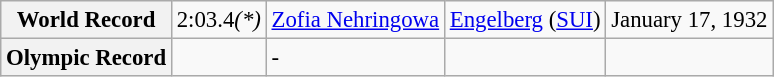<table class="wikitable" style="font-size:95%;">
<tr>
<th>World Record</th>
<td>2:03.4<em>(*)</em></td>
<td> <a href='#'>Zofia Nehringowa</a></td>
<td><a href='#'>Engelberg</a> (<a href='#'>SUI</a>)</td>
<td>January 17, 1932</td>
</tr>
<tr>
<th>Olympic Record</th>
<td></td>
<td>-</td>
<td></td>
<td></td>
</tr>
</table>
